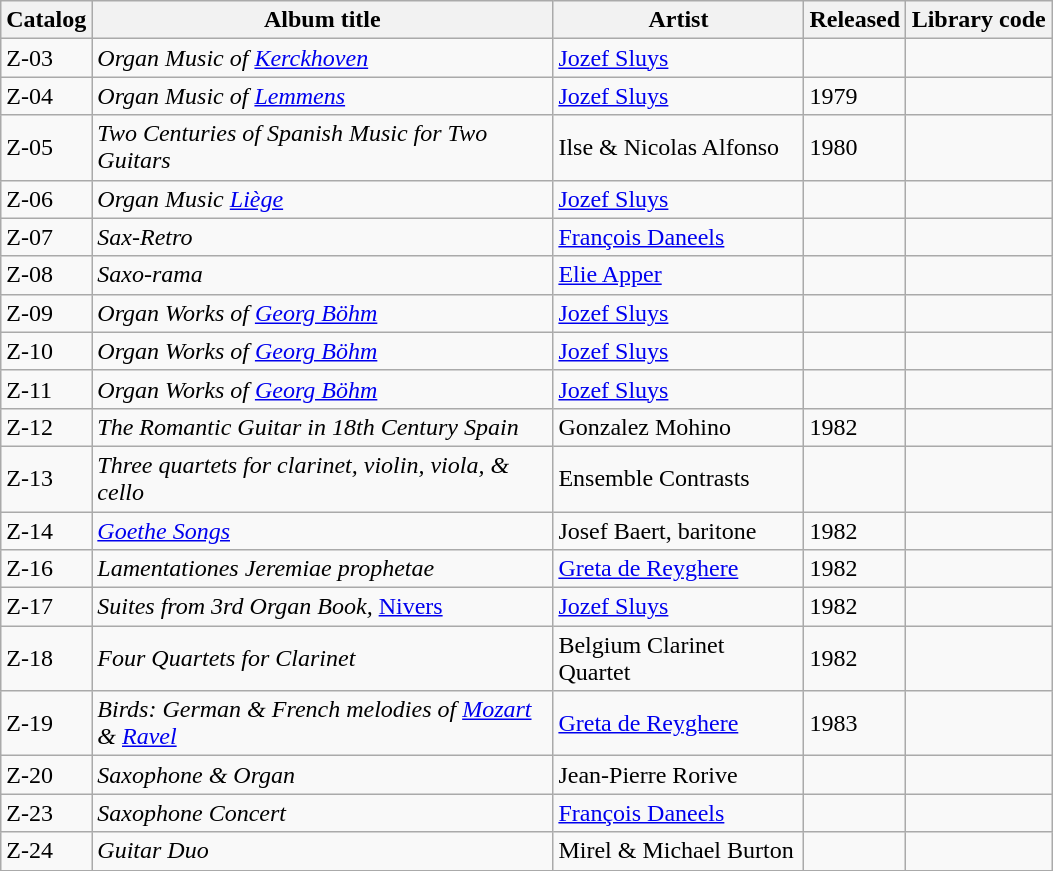<table class="wikitable sortable">
<tr>
<th style="vertical-align:bottom; text-align:center; width:15px;">Catalog</th>
<th valign="bottom" style="text-align:center; width:300px;">Album title</th>
<th style="vertical-align:bottom; text-align:center; width:160px;">Artist</th>
<th style="vertical-align:bottom; text-align:center; width:40px;">Released</th>
<th style="vertical-align:bottom; text-align:center; width:90px;">Library code</th>
</tr>
<tr>
<td>Z-03</td>
<td><em>Organ Music of <a href='#'>Kerckhoven</a></em></td>
<td><a href='#'>Jozef Sluys</a></td>
<td></td>
<td></td>
</tr>
<tr>
<td>Z-04</td>
<td><em>Organ Music of <a href='#'>Lemmens</a></em></td>
<td><a href='#'>Jozef Sluys</a></td>
<td>1979</td>
<td></td>
</tr>
<tr>
<td>Z-05</td>
<td><em>Two Centuries of Spanish Music for Two Guitars</em></td>
<td>Ilse & Nicolas Alfonso</td>
<td>1980</td>
<td></td>
</tr>
<tr>
<td>Z-06</td>
<td><em>Organ Music <a href='#'>Liège</a></em></td>
<td><a href='#'>Jozef Sluys</a></td>
<td></td>
<td></td>
</tr>
<tr>
<td>Z-07</td>
<td><em>Sax-Retro</em></td>
<td><a href='#'>François Daneels</a></td>
<td></td>
<td></td>
</tr>
<tr>
<td>Z-08</td>
<td><em>Saxo-rama</em></td>
<td><a href='#'>Elie Apper</a></td>
<td></td>
<td></td>
</tr>
<tr>
<td>Z-09</td>
<td><em>Organ Works of <a href='#'>Georg Böhm</a></em></td>
<td><a href='#'>Jozef Sluys</a></td>
<td></td>
<td></td>
</tr>
<tr>
<td>Z-10</td>
<td><em>Organ Works of <a href='#'>Georg Böhm</a></em></td>
<td><a href='#'>Jozef Sluys</a></td>
<td></td>
<td></td>
</tr>
<tr>
<td>Z-11</td>
<td><em>Organ Works of <a href='#'>Georg Böhm</a></em></td>
<td><a href='#'>Jozef Sluys</a></td>
<td></td>
<td></td>
</tr>
<tr>
<td>Z-12</td>
<td><em>The Romantic Guitar in 18th Century Spain</em></td>
<td>Gonzalez Mohino</td>
<td>1982</td>
<td></td>
</tr>
<tr>
<td>Z-13</td>
<td><em>Three quartets for clarinet, violin, viola, & cello</em></td>
<td>Ensemble Contrasts</td>
<td></td>
<td></td>
</tr>
<tr>
<td>Z-14</td>
<td><em><a href='#'>Goethe Songs</a></em></td>
<td>Josef Baert, baritone</td>
<td>1982</td>
<td></td>
</tr>
<tr>
<td>Z-16</td>
<td><em>Lamentationes Jeremiae prophetae</em></td>
<td><a href='#'>Greta de Reyghere</a></td>
<td>1982</td>
<td></td>
</tr>
<tr>
<td>Z-17</td>
<td><em>Suites from 3rd Organ Book,</em> <a href='#'>Nivers</a></td>
<td><a href='#'>Jozef Sluys</a></td>
<td>1982</td>
<td></td>
</tr>
<tr>
<td>Z-18</td>
<td><em>Four Quartets for Clarinet</em></td>
<td>Belgium Clarinet Quartet</td>
<td>1982</td>
<td></td>
</tr>
<tr>
<td>Z-19</td>
<td><em>Birds: German & French melodies of <a href='#'>Mozart</a> & <a href='#'>Ravel</a></em></td>
<td><a href='#'>Greta de Reyghere</a></td>
<td>1983</td>
<td></td>
</tr>
<tr>
<td>Z-20</td>
<td><em>Saxophone & Organ</em></td>
<td>Jean-Pierre Rorive</td>
<td></td>
<td></td>
</tr>
<tr>
<td>Z-23</td>
<td><em>Saxophone Concert</em></td>
<td><a href='#'>François Daneels</a></td>
<td></td>
<td></td>
</tr>
<tr>
<td>Z-24</td>
<td><em>Guitar Duo</em></td>
<td>Mirel & Michael Burton</td>
<td></td>
<td></td>
</tr>
<tr>
</tr>
</table>
